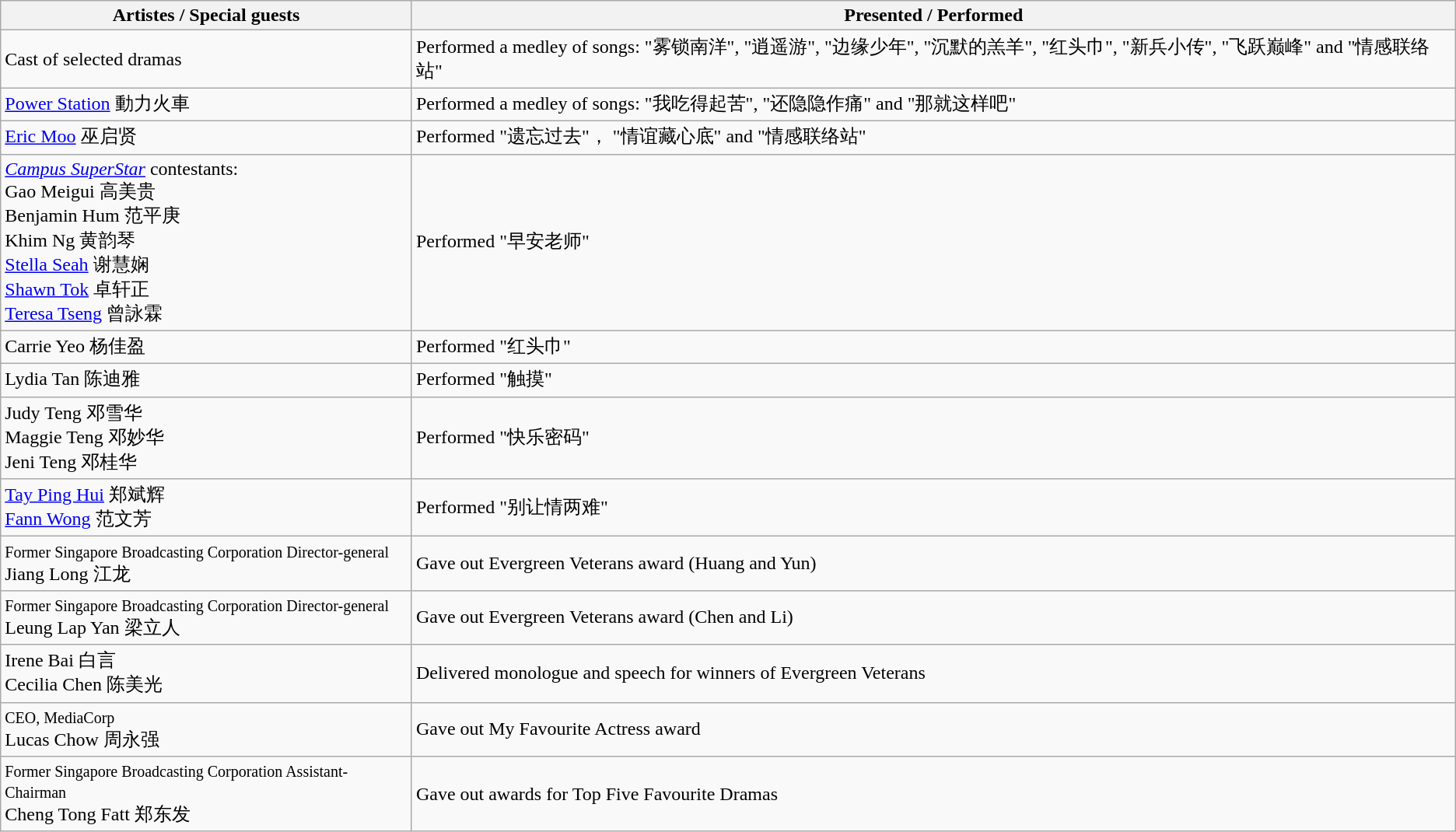<table class="wikitable">
<tr>
<th>Artistes / Special guests</th>
<th>Presented / Performed</th>
</tr>
<tr>
<td>Cast of selected dramas</td>
<td>Performed a medley of songs: "雾锁南洋", "逍遥游", "边缘少年", "沉默的羔羊", "红头巾", "新兵小传", "飞跃巅峰" and "情感联络站"</td>
</tr>
<tr>
<td><a href='#'>Power Station</a> 動力火車</td>
<td>Performed a medley of songs: "我吃得起苦", "还隐隐作痛" and "那就这样吧"</td>
</tr>
<tr>
<td><a href='#'>Eric Moo</a> 巫启贤</td>
<td>Performed "遗忘过去"， "情谊藏心底" and "情感联络站" </td>
</tr>
<tr>
<td><em><a href='#'>Campus SuperStar</a></em> contestants: <br> Gao Meigui 高美贵 <br> Benjamin Hum 范平庚 <br> Khim Ng 黄韵琴 <br> <a href='#'>Stella Seah</a> 谢慧娴 <br> <a href='#'>Shawn Tok</a> 卓轩正 <br>  <a href='#'>Teresa Tseng</a> 曾詠霖</td>
<td>Performed "早安老师"</td>
</tr>
<tr>
<td>Carrie Yeo 杨佳盈</td>
<td>Performed "红头巾"</td>
</tr>
<tr>
<td>Lydia Tan 陈迪雅</td>
<td>Performed "触摸"</td>
</tr>
<tr>
<td>Judy Teng 邓雪华<br>Maggie Teng 邓妙华<br>Jeni Teng 邓桂华</td>
<td>Performed "快乐密码"</td>
</tr>
<tr>
<td><a href='#'>Tay Ping Hui</a> 郑斌辉 <br> <a href='#'>Fann Wong</a> 范文芳</td>
<td>Performed "别让情两难"</td>
</tr>
<tr>
<td><small>Former Singapore Broadcasting Corporation Director-general</small><br>Jiang Long 江龙</td>
<td>Gave out Evergreen Veterans award (Huang and Yun)</td>
</tr>
<tr>
<td><small>Former Singapore Broadcasting Corporation Director-general</small><br>Leung Lap Yan 梁立人</td>
<td>Gave out Evergreen Veterans award (Chen and Li)</td>
</tr>
<tr>
<td>Irene Bai 白言<br>Cecilia Chen 陈美光</td>
<td>Delivered monologue and speech for winners of Evergreen Veterans</td>
</tr>
<tr>
<td><small>CEO, MediaCorp</small><br>Lucas Chow 周永强</td>
<td>Gave out My Favourite Actress award</td>
</tr>
<tr>
<td><small>Former Singapore Broadcasting Corporation Assistant-Chairman</small><br>Cheng Tong Fatt 郑东发</td>
<td>Gave out awards for Top Five Favourite Dramas</td>
</tr>
</table>
